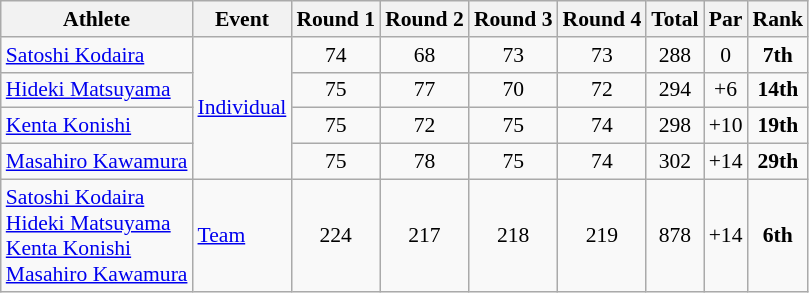<table class=wikitable style="font-size:90%">
<tr>
<th>Athlete</th>
<th>Event</th>
<th>Round 1</th>
<th>Round 2</th>
<th>Round 3</th>
<th>Round 4</th>
<th>Total</th>
<th>Par</th>
<th>Rank</th>
</tr>
<tr>
<td><a href='#'>Satoshi Kodaira</a></td>
<td rowspan=4><a href='#'>Individual</a></td>
<td align=center>74</td>
<td align=center>68</td>
<td align=center>73</td>
<td align=center>73</td>
<td align=center>288</td>
<td align=center>0</td>
<td align=center><strong>7th</strong></td>
</tr>
<tr>
<td><a href='#'>Hideki Matsuyama</a></td>
<td align=center>75</td>
<td align=center>77</td>
<td align=center>70</td>
<td align=center>72</td>
<td align=center>294</td>
<td align=center>+6</td>
<td align=center><strong>14th</strong></td>
</tr>
<tr>
<td><a href='#'>Kenta Konishi</a></td>
<td align=center>75</td>
<td align=center>72</td>
<td align=center>75</td>
<td align=center>74</td>
<td align=center>298</td>
<td align=center>+10</td>
<td align=center><strong>19th</strong></td>
</tr>
<tr>
<td><a href='#'>Masahiro Kawamura</a></td>
<td align=center>75</td>
<td align=center>78</td>
<td align=center>75</td>
<td align=center>74</td>
<td align=center>302</td>
<td align=center>+14</td>
<td align=center><strong>29th</strong></td>
</tr>
<tr>
<td><a href='#'>Satoshi Kodaira</a><br><a href='#'>Hideki Matsuyama</a><br><a href='#'>Kenta Konishi</a><br><a href='#'>Masahiro Kawamura</a></td>
<td><a href='#'>Team</a></td>
<td align=center>224</td>
<td align=center>217</td>
<td align=center>218</td>
<td align=center>219</td>
<td align=center>878</td>
<td align=center>+14</td>
<td align=center><strong>6th</strong></td>
</tr>
</table>
